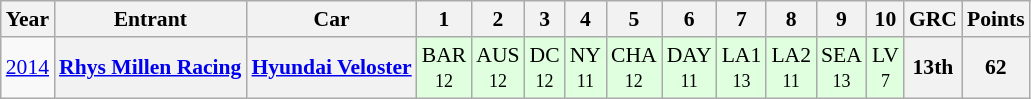<table class="wikitable" border="1" style="text-align:center; font-size:90%;">
<tr>
<th>Year</th>
<th>Entrant</th>
<th>Car</th>
<th>1</th>
<th>2</th>
<th>3</th>
<th>4</th>
<th>5</th>
<th>6</th>
<th>7</th>
<th>8</th>
<th>9</th>
<th>10</th>
<th>GRC</th>
<th>Points</th>
</tr>
<tr>
<td><a href='#'>2014</a></td>
<th><a href='#'>Rhys Millen Racing</a></th>
<th><a href='#'>Hyundai Veloster</a></th>
<td style="background:#DFFFDF;">BAR<br><small>12</small></td>
<td style="background:#DFFFDF;">AUS<br><small>12</small></td>
<td style="background:#DFFFDF;">DC<br><small>12</small></td>
<td style="background:#DFFFDF;">NY<br><small>11</small></td>
<td style="background:#DFFFDF;">CHA<br><small>12</small></td>
<td style="background:#DFFFDF;">DAY<br><small>11</small></td>
<td style="background:#DFFFDF;">LA1<br><small>13</small></td>
<td style="background:#DFFFDF;">LA2<br><small>11</small></td>
<td style="background:#DFFFDF;">SEA<br><small>13</small></td>
<td style="background:#DFFFDF;">LV<br><small>7</small></td>
<th>13th</th>
<th>62</th>
</tr>
</table>
